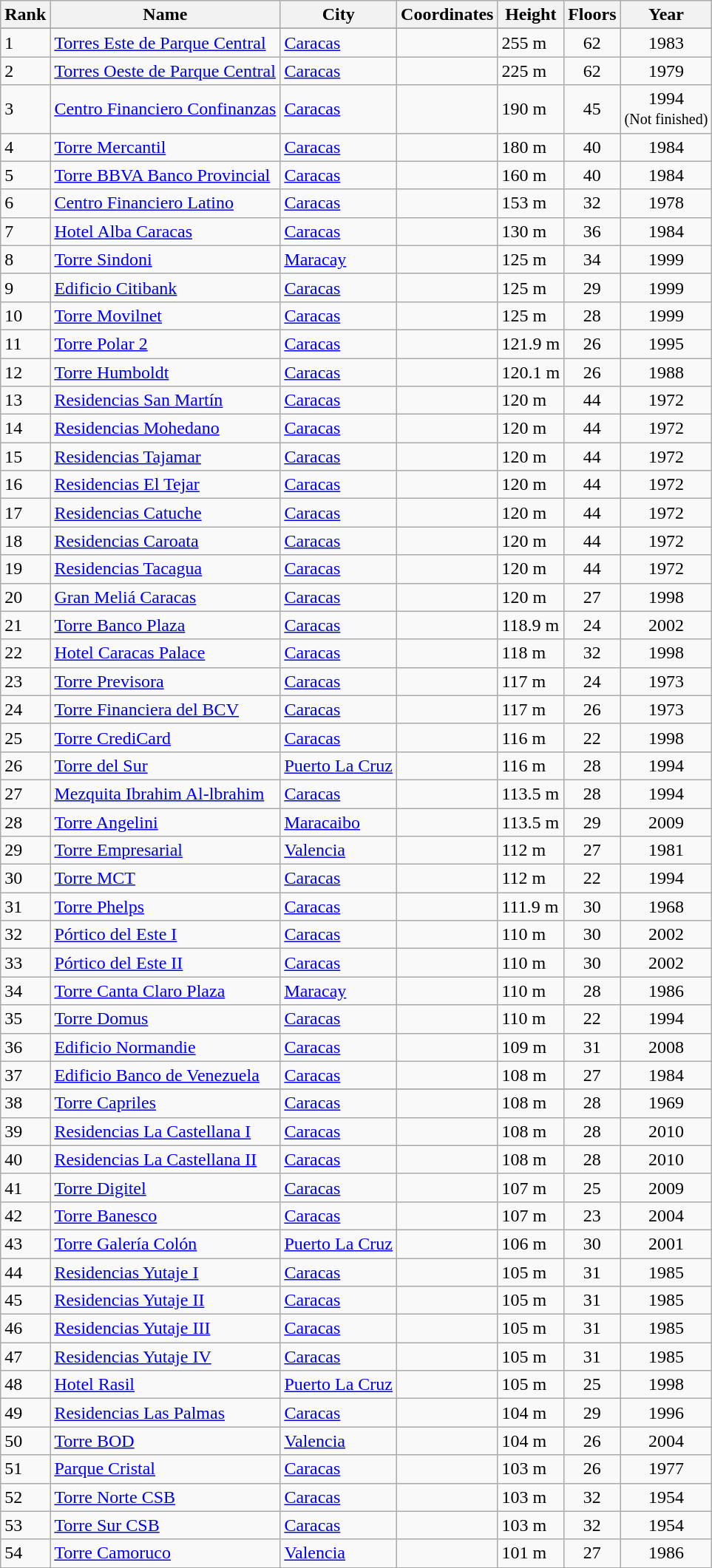<table class="wikitable sortable">
<tr background-color="#B3B7FF">
<th>Rank</th>
<th>Name</th>
<th>City</th>
<th>Coordinates</th>
<th>Height</th>
<th>Floors</th>
<th>Year</th>
</tr>
<tr>
</tr>
<tr>
<td>1</td>
<td><a href='#'>Torres Este de Parque Central</a></td>
<td><a href='#'>Caracas</a></td>
<td></td>
<td>255 m</td>
<td align="center">62</td>
<td align=center>1983</td>
</tr>
<tr>
<td>2</td>
<td><a href='#'>Torres Oeste de Parque Central</a></td>
<td><a href='#'>Caracas</a></td>
<td></td>
<td>225 m</td>
<td align="center">62</td>
<td align=center>1979</td>
</tr>
<tr>
<td>3</td>
<td><a href='#'>Centro Financiero Confinanzas</a></td>
<td><a href='#'>Caracas</a></td>
<td></td>
<td>190 m</td>
<td align=center>45</td>
<td align=center>1994<br><small>(Not finished)</small></td>
</tr>
<tr>
<td>4</td>
<td><a href='#'>Torre Mercantil</a></td>
<td><a href='#'>Caracas</a></td>
<td></td>
<td>180 m</td>
<td align=center>40</td>
<td align=center>1984</td>
</tr>
<tr>
<td>5</td>
<td><a href='#'>Torre BBVA Banco Provincial</a></td>
<td><a href='#'>Caracas</a></td>
<td></td>
<td>160 m</td>
<td align=center>40</td>
<td align=center>1984</td>
</tr>
<tr>
<td>6</td>
<td><a href='#'>Centro Financiero Latino</a></td>
<td><a href='#'>Caracas</a></td>
<td></td>
<td>153 m</td>
<td align=center>32</td>
<td align=center>1978</td>
</tr>
<tr>
<td>7</td>
<td><a href='#'>Hotel Alba Caracas</a></td>
<td><a href='#'>Caracas</a></td>
<td></td>
<td>130 m</td>
<td align=center>36</td>
<td align=center>1984</td>
</tr>
<tr>
<td>8</td>
<td><a href='#'>Torre Sindoni</a></td>
<td><a href='#'>Maracay</a></td>
<td></td>
<td>125 m</td>
<td align="center">34</td>
<td align=center>1999</td>
</tr>
<tr>
<td>9</td>
<td><a href='#'>Edificio Citibank</a></td>
<td><a href='#'>Caracas</a></td>
<td></td>
<td>125 m</td>
<td align="center">29</td>
<td align=center>1999</td>
</tr>
<tr>
<td>10</td>
<td><a href='#'>Torre Movilnet</a></td>
<td><a href='#'>Caracas</a></td>
<td></td>
<td>125 m</td>
<td align=center>28</td>
<td align=center>1999</td>
</tr>
<tr>
<td>11</td>
<td><a href='#'>Torre Polar 2</a></td>
<td><a href='#'>Caracas</a></td>
<td></td>
<td>121.9 m</td>
<td align=center>26</td>
<td align=center>1995</td>
</tr>
<tr>
<td>12</td>
<td><a href='#'>Torre Humboldt</a></td>
<td><a href='#'>Caracas</a></td>
<td></td>
<td>120.1 m</td>
<td align=center>26</td>
<td align=center>1988</td>
</tr>
<tr>
<td>13</td>
<td><a href='#'>Residencias San Martín</a></td>
<td><a href='#'>Caracas</a></td>
<td></td>
<td>120 m</td>
<td align=center>44</td>
<td align=center>1972</td>
</tr>
<tr>
<td>14</td>
<td><a href='#'>Residencias Mohedano</a></td>
<td><a href='#'>Caracas</a></td>
<td></td>
<td>120 m</td>
<td align=center>44</td>
<td align=center>1972</td>
</tr>
<tr>
<td>15</td>
<td><a href='#'>Residencias Tajamar</a></td>
<td><a href='#'>Caracas</a></td>
<td></td>
<td>120 m</td>
<td align=center>44</td>
<td align=center>1972</td>
</tr>
<tr>
<td>16</td>
<td><a href='#'>Residencias El Tejar</a></td>
<td><a href='#'>Caracas</a></td>
<td></td>
<td>120 m</td>
<td align=center>44</td>
<td align=center>1972</td>
</tr>
<tr>
<td>17</td>
<td><a href='#'>Residencias Catuche</a></td>
<td><a href='#'>Caracas</a></td>
<td></td>
<td>120 m</td>
<td align=center>44</td>
<td align=center>1972</td>
</tr>
<tr>
<td>18</td>
<td><a href='#'>Residencias Caroata</a></td>
<td><a href='#'>Caracas</a></td>
<td></td>
<td>120 m</td>
<td align=center>44</td>
<td align=center>1972</td>
</tr>
<tr>
<td>19</td>
<td><a href='#'>Residencias Tacagua</a></td>
<td><a href='#'>Caracas</a></td>
<td></td>
<td>120 m</td>
<td align=center>44</td>
<td align=center>1972</td>
</tr>
<tr>
<td>20</td>
<td><a href='#'>Gran Meliá Caracas</a></td>
<td><a href='#'>Caracas</a></td>
<td></td>
<td>120 m</td>
<td align=center>27</td>
<td align=center>1998</td>
</tr>
<tr>
<td>21</td>
<td><a href='#'>Torre Banco Plaza</a></td>
<td><a href='#'>Caracas</a></td>
<td></td>
<td>118.9 m</td>
<td align=center>24</td>
<td align=center>2002</td>
</tr>
<tr>
<td>22</td>
<td><a href='#'>Hotel Caracas Palace</a></td>
<td><a href='#'>Caracas</a></td>
<td></td>
<td>118 m</td>
<td align=center>32</td>
<td align=center>1998</td>
</tr>
<tr>
<td>23</td>
<td><a href='#'>Torre Previsora</a></td>
<td><a href='#'>Caracas</a></td>
<td></td>
<td>117 m</td>
<td align=center>24</td>
<td align=center>1973</td>
</tr>
<tr>
<td>24</td>
<td><a href='#'>Torre Financiera del BCV</a></td>
<td><a href='#'>Caracas</a></td>
<td></td>
<td>117 m</td>
<td align=center>26</td>
<td align=center>1973</td>
</tr>
<tr>
<td>25</td>
<td><a href='#'>Torre CrediCard</a></td>
<td><a href='#'>Caracas</a></td>
<td></td>
<td>116 m</td>
<td align=center>22</td>
<td align=center>1998</td>
</tr>
<tr>
<td>26</td>
<td><a href='#'>Torre del Sur</a></td>
<td><a href='#'>Puerto La Cruz</a></td>
<td></td>
<td>116 m</td>
<td align=center>28</td>
<td align=center>1994</td>
</tr>
<tr>
<td>27</td>
<td><a href='#'>Mezquita Ibrahim Al-lbrahim</a></td>
<td><a href='#'>Caracas</a></td>
<td></td>
<td>113.5 m</td>
<td align=center>28</td>
<td align=center>1994</td>
</tr>
<tr>
<td>28</td>
<td><a href='#'>Torre Angelini</a></td>
<td><a href='#'>Maracaibo</a></td>
<td></td>
<td>113.5 m</td>
<td align=center>29</td>
<td align=center>2009</td>
</tr>
<tr>
<td>29</td>
<td><a href='#'>Torre Empresarial</a></td>
<td><a href='#'>Valencia</a></td>
<td></td>
<td>112 m</td>
<td align=center>27</td>
<td align=center>1981</td>
</tr>
<tr>
<td>30</td>
<td><a href='#'>Torre MCT</a></td>
<td><a href='#'>Caracas</a></td>
<td></td>
<td>112 m</td>
<td align=center>22</td>
<td align=center>1994</td>
</tr>
<tr>
<td>31</td>
<td><a href='#'>Torre Phelps</a></td>
<td><a href='#'>Caracas</a></td>
<td></td>
<td>111.9 m</td>
<td align=center>30</td>
<td align=center>1968</td>
</tr>
<tr>
<td>32</td>
<td><a href='#'>Pórtico del Este I</a></td>
<td><a href='#'>Caracas</a></td>
<td></td>
<td>110 m</td>
<td align=center>30</td>
<td align=center>2002</td>
</tr>
<tr>
<td>33</td>
<td><a href='#'>Pórtico del Este II</a></td>
<td><a href='#'>Caracas</a></td>
<td></td>
<td>110 m</td>
<td align=center>30</td>
<td align=center>2002</td>
</tr>
<tr>
<td>34</td>
<td><a href='#'>Torre Canta Claro Plaza</a></td>
<td><a href='#'>Maracay</a></td>
<td></td>
<td>110 m</td>
<td align=center>28</td>
<td align=center>1986</td>
</tr>
<tr>
<td>35</td>
<td><a href='#'>Torre Domus</a></td>
<td><a href='#'>Caracas</a></td>
<td></td>
<td>110 m</td>
<td align=center>22</td>
<td align=center>1994</td>
</tr>
<tr>
<td>36</td>
<td><a href='#'>Edificio Normandie</a></td>
<td><a href='#'>Caracas</a></td>
<td></td>
<td>109 m</td>
<td align=center>31</td>
<td align=center>2008</td>
</tr>
<tr>
<td>37</td>
<td><a href='#'>Edificio Banco de Venezuela</a></td>
<td><a href='#'>Caracas</a></td>
<td></td>
<td>108 m</td>
<td align=center>27</td>
<td align=center>1984</td>
</tr>
<tr>
</tr>
<tr>
<td>38</td>
<td><a href='#'>Torre Capriles</a></td>
<td><a href='#'>Caracas</a></td>
<td></td>
<td>108 m</td>
<td align=center>28</td>
<td align=center>1969</td>
</tr>
<tr>
<td>39</td>
<td><a href='#'>Residencias La Castellana I</a></td>
<td><a href='#'>Caracas</a></td>
<td></td>
<td>108 m</td>
<td align=center>28</td>
<td align=center>2010</td>
</tr>
<tr>
<td>40</td>
<td><a href='#'>Residencias La Castellana II</a></td>
<td><a href='#'>Caracas</a></td>
<td></td>
<td>108 m</td>
<td align=center>28</td>
<td align=center>2010</td>
</tr>
<tr>
<td>41</td>
<td><a href='#'>Torre Digitel</a></td>
<td><a href='#'>Caracas</a></td>
<td></td>
<td>107 m</td>
<td align=center>25</td>
<td align=center>2009</td>
</tr>
<tr>
<td>42</td>
<td><a href='#'>Torre Banesco</a></td>
<td><a href='#'>Caracas</a></td>
<td></td>
<td>107 m</td>
<td align=center>23</td>
<td align=center>2004</td>
</tr>
<tr>
<td>43</td>
<td><a href='#'>Torre Galería Colón</a></td>
<td><a href='#'>Puerto La Cruz</a></td>
<td></td>
<td>106 m</td>
<td align=center>30</td>
<td align=center>2001</td>
</tr>
<tr>
<td>44</td>
<td><a href='#'>Residencias Yutaje I</a></td>
<td><a href='#'>Caracas</a></td>
<td></td>
<td>105 m</td>
<td align=center>31</td>
<td align=center>1985</td>
</tr>
<tr>
<td>45</td>
<td><a href='#'>Residencias Yutaje II</a></td>
<td><a href='#'>Caracas</a></td>
<td></td>
<td>105 m</td>
<td align=center>31</td>
<td align=center>1985</td>
</tr>
<tr>
<td>46</td>
<td><a href='#'>Residencias Yutaje III</a></td>
<td><a href='#'>Caracas</a></td>
<td></td>
<td>105 m</td>
<td align=center>31</td>
<td align=center>1985</td>
</tr>
<tr>
<td>47</td>
<td><a href='#'>Residencias Yutaje IV</a></td>
<td><a href='#'>Caracas</a></td>
<td></td>
<td>105 m</td>
<td align=center>31</td>
<td align=center>1985</td>
</tr>
<tr>
<td>48</td>
<td><a href='#'>Hotel Rasil</a></td>
<td><a href='#'>Puerto La Cruz</a></td>
<td></td>
<td>105 m</td>
<td align=center>25</td>
<td align=center>1998</td>
</tr>
<tr>
<td>49</td>
<td><a href='#'>Residencias Las Palmas</a></td>
<td><a href='#'>Caracas</a></td>
<td></td>
<td>104 m</td>
<td align=center>29</td>
<td align=center>1996</td>
</tr>
<tr>
<td>50</td>
<td><a href='#'>Torre BOD</a></td>
<td><a href='#'>Valencia</a></td>
<td></td>
<td>104 m</td>
<td align=center>26</td>
<td align=center>2004</td>
</tr>
<tr>
<td>51</td>
<td><a href='#'>Parque Cristal</a></td>
<td><a href='#'>Caracas</a></td>
<td></td>
<td>103 m</td>
<td align=center>26</td>
<td align=center>1977</td>
</tr>
<tr>
<td>52</td>
<td><a href='#'>Torre Norte CSB</a></td>
<td><a href='#'>Caracas</a></td>
<td></td>
<td>103 m</td>
<td align=center>32</td>
<td align=center>1954</td>
</tr>
<tr>
<td>53</td>
<td><a href='#'>Torre Sur CSB</a></td>
<td><a href='#'>Caracas</a></td>
<td></td>
<td>103 m</td>
<td align=center>32</td>
<td align=center>1954</td>
</tr>
<tr>
<td>54</td>
<td><a href='#'>Torre Camoruco</a></td>
<td><a href='#'>Valencia</a></td>
<td></td>
<td>101 m</td>
<td align=center>27</td>
<td align="center">1986</td>
</tr>
<tr>
</tr>
</table>
